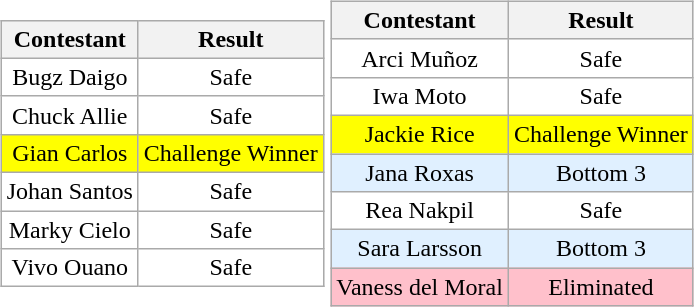<table>
<tr>
<td><br><table class="wikitable sortable nowrap" style="margin:auto; text-align:center">
<tr>
<th scope="col">Contestant</th>
<th scope="col">Result</th>
</tr>
<tr>
<td bgcolor=#FFFFFF>Bugz Daigo</td>
<td bgcolor=#FFFFFF>Safe</td>
</tr>
<tr>
<td bgcolor=#FFFFFF>Chuck Allie</td>
<td bgcolor=#FFFFFF>Safe</td>
</tr>
<tr>
<td bgcolor=#FFFF00>Gian Carlos</td>
<td bgcolor=#FFFF00>Challenge Winner</td>
</tr>
<tr>
<td bgcolor=#FFFFFF>Johan Santos</td>
<td bgcolor=#FFFFFF>Safe</td>
</tr>
<tr>
<td bgcolor=#FFFFFF>Marky Cielo</td>
<td bgcolor=#FFFFFF>Safe</td>
</tr>
<tr>
<td bgcolor=#FFFFFF>Vivo Ouano</td>
<td bgcolor=#FFFFFF>Safe</td>
</tr>
</table>
</td>
<td><br><table class="wikitable sortable nowrap" style="margin:auto; text-align:center">
<tr>
<th scope="col">Contestant</th>
<th scope="col">Result</th>
</tr>
<tr>
<td bgcolor=#FFFFFF>Arci Muñoz</td>
<td bgcolor=#FFFFFF>Safe</td>
</tr>
<tr>
<td bgcolor=#FFFFFF>Iwa Moto</td>
<td bgcolor=#FFFFFF>Safe</td>
</tr>
<tr>
<td bgcolor=#FFFF00>Jackie Rice</td>
<td bgcolor=#FFFF00>Challenge Winner</td>
</tr>
<tr>
<td bgcolor=#e0f0ff>Jana Roxas</td>
<td bgcolor=#e0f0ff>Bottom 3</td>
</tr>
<tr>
<td bgcolor=#FFFFFF>Rea Nakpil</td>
<td bgcolor=#FFFFFF>Safe</td>
</tr>
<tr>
<td bgcolor=#e0f0ff>Sara Larsson</td>
<td bgcolor=#e0f0ff>Bottom 3</td>
</tr>
<tr>
<td bgcolor=pink>Vaness del Moral</td>
<td bgcolor=pink>Eliminated</td>
</tr>
</table>
</td>
</tr>
</table>
